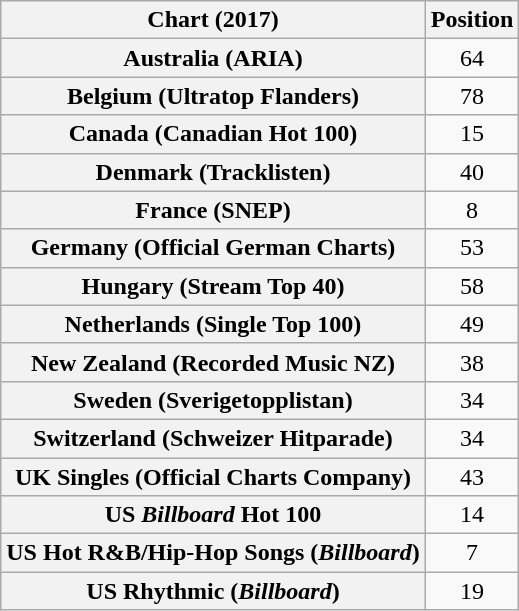<table class="wikitable sortable plainrowheaders" style="text-align:center">
<tr>
<th scope="col">Chart (2017)</th>
<th scope="col">Position</th>
</tr>
<tr>
<th scope="row">Australia (ARIA)</th>
<td>64</td>
</tr>
<tr>
<th scope="row">Belgium (Ultratop Flanders)</th>
<td>78</td>
</tr>
<tr>
<th scope="row">Canada (Canadian Hot 100)</th>
<td>15</td>
</tr>
<tr>
<th scope="row">Denmark (Tracklisten)</th>
<td>40</td>
</tr>
<tr>
<th scope="row">France (SNEP)</th>
<td>8</td>
</tr>
<tr>
<th scope="row">Germany (Official German Charts)</th>
<td>53</td>
</tr>
<tr>
<th scope="row">Hungary (Stream Top 40)</th>
<td>58</td>
</tr>
<tr>
<th scope="row">Netherlands (Single Top 100)</th>
<td>49</td>
</tr>
<tr>
<th scope="row">New Zealand (Recorded Music NZ)</th>
<td>38</td>
</tr>
<tr>
<th scope="row">Sweden (Sverigetopplistan)</th>
<td>34</td>
</tr>
<tr>
<th scope="row">Switzerland (Schweizer Hitparade)</th>
<td>34</td>
</tr>
<tr>
<th scope="row">UK Singles (Official Charts Company)</th>
<td>43</td>
</tr>
<tr>
<th scope="row">US <em>Billboard</em> Hot 100</th>
<td>14</td>
</tr>
<tr>
<th scope="row">US Hot R&B/Hip-Hop Songs (<em>Billboard</em>)</th>
<td>7</td>
</tr>
<tr>
<th scope="row">US Rhythmic (<em>Billboard</em>)</th>
<td>19</td>
</tr>
</table>
